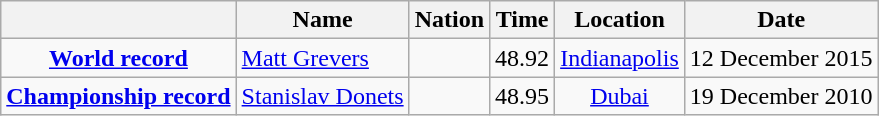<table class=wikitable style=text-align:center>
<tr>
<th></th>
<th>Name</th>
<th>Nation</th>
<th>Time</th>
<th>Location</th>
<th>Date</th>
</tr>
<tr>
<td><strong><a href='#'>World record</a></strong></td>
<td align=left><a href='#'>Matt Grevers</a></td>
<td align=left></td>
<td align=left>48.92</td>
<td><a href='#'>Indianapolis</a></td>
<td>12 December 2015</td>
</tr>
<tr>
<td><strong><a href='#'>Championship record</a></strong></td>
<td align=left><a href='#'>Stanislav Donets</a></td>
<td align=left></td>
<td align=left>48.95</td>
<td><a href='#'>Dubai</a></td>
<td>19 December 2010</td>
</tr>
</table>
